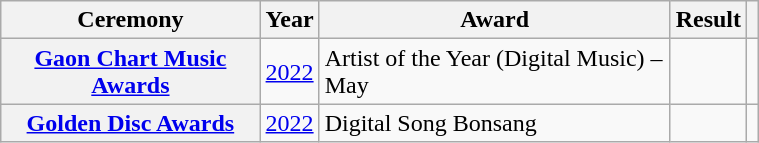<table class="wikitable sortable plainrowheaders" style="width:40%">
<tr>
<th scope="col">Ceremony</th>
<th scope="col">Year</th>
<th scope="col">Award</th>
<th scope="col">Result</th>
<th scope="col" class="unsortable"></th>
</tr>
<tr>
<th scope="row"><a href='#'>Gaon Chart Music Awards</a></th>
<td style="text-align:center"><a href='#'>2022</a></td>
<td>Artist of the Year (Digital Music) – May</td>
<td></td>
<td style="text-align:center"></td>
</tr>
<tr>
<th scope="row"><a href='#'>Golden Disc Awards</a></th>
<td style="text-align:center"><a href='#'>2022</a></td>
<td>Digital Song Bonsang</td>
<td></td>
<td style="text-align:center"></td>
</tr>
</table>
